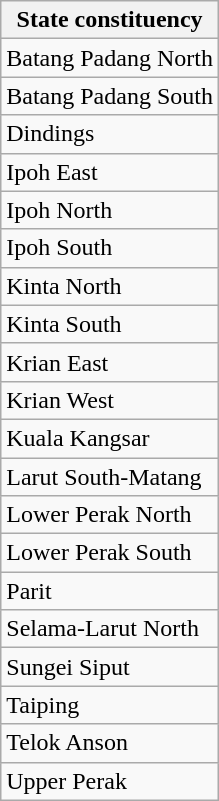<table class=wikitable>
<tr>
<th>State constituency</th>
</tr>
<tr>
<td>Batang Padang North</td>
</tr>
<tr>
<td>Batang Padang South</td>
</tr>
<tr>
<td>Dindings</td>
</tr>
<tr>
<td>Ipoh East</td>
</tr>
<tr>
<td>Ipoh North</td>
</tr>
<tr>
<td>Ipoh South</td>
</tr>
<tr>
<td>Kinta North</td>
</tr>
<tr>
<td>Kinta South</td>
</tr>
<tr>
<td>Krian East</td>
</tr>
<tr>
<td>Krian West</td>
</tr>
<tr>
<td>Kuala Kangsar</td>
</tr>
<tr>
<td>Larut South-Matang</td>
</tr>
<tr>
<td>Lower Perak North</td>
</tr>
<tr>
<td>Lower Perak South</td>
</tr>
<tr>
<td>Parit</td>
</tr>
<tr>
<td>Selama-Larut North</td>
</tr>
<tr>
<td>Sungei Siput</td>
</tr>
<tr>
<td>Taiping</td>
</tr>
<tr>
<td>Telok Anson</td>
</tr>
<tr>
<td>Upper Perak</td>
</tr>
</table>
